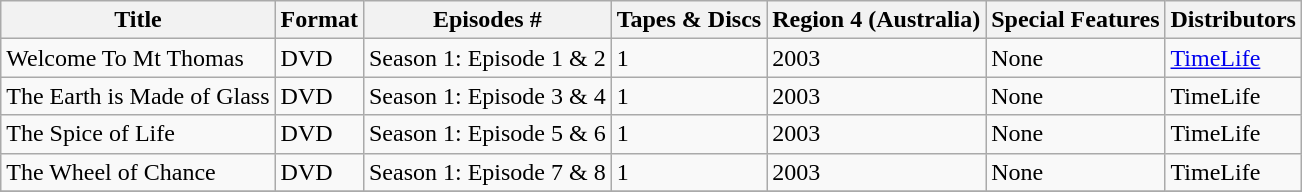<table class="wikitable">
<tr>
<th>Title</th>
<th>Format</th>
<th>Episodes #</th>
<th>Tapes & Discs</th>
<th>Region 4 (Australia)</th>
<th>Special Features</th>
<th>Distributors</th>
</tr>
<tr>
<td>Welcome To Mt Thomas</td>
<td>DVD</td>
<td style="text-align:left;">Season 1: Episode 1 & 2</td>
<td>1</td>
<td>2003</td>
<td>None</td>
<td><a href='#'>TimeLife</a></td>
</tr>
<tr>
<td>The Earth is Made of Glass</td>
<td>DVD</td>
<td style="text-align:left;">Season 1: Episode 3 & 4</td>
<td>1</td>
<td>2003</td>
<td>None</td>
<td>TimeLife</td>
</tr>
<tr>
<td>The Spice of Life</td>
<td>DVD</td>
<td style="text-align:left;">Season 1: Episode 5 & 6</td>
<td>1</td>
<td>2003</td>
<td>None</td>
<td>TimeLife</td>
</tr>
<tr>
<td>The Wheel of Chance</td>
<td>DVD</td>
<td style="text-align:left;">Season 1: Episode 7 & 8</td>
<td>1</td>
<td>2003</td>
<td>None</td>
<td>TimeLife</td>
</tr>
<tr>
</tr>
</table>
